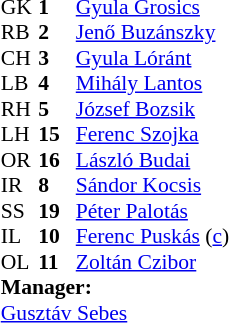<table style="font-size:90%; margin:0.2em auto;" cellspacing="0" cellpadding="0">
<tr>
<th width=25></th>
<th width=25></th>
</tr>
<tr>
<td>GK</td>
<td><strong> 1</strong></td>
<td><a href='#'>Gyula Grosics</a></td>
</tr>
<tr>
<td>RB</td>
<td><strong> 2</strong></td>
<td><a href='#'>Jenő Buzánszky</a></td>
</tr>
<tr>
<td>CH</td>
<td><strong> 3</strong></td>
<td><a href='#'>Gyula Lóránt</a></td>
</tr>
<tr>
<td>LB</td>
<td><strong> 4</strong></td>
<td><a href='#'>Mihály Lantos</a></td>
</tr>
<tr>
<td>RH</td>
<td><strong> 5</strong></td>
<td><a href='#'>József Bozsik</a></td>
</tr>
<tr>
<td>LH</td>
<td><strong>15</strong></td>
<td><a href='#'>Ferenc Szojka</a></td>
</tr>
<tr>
<td>OR</td>
<td><strong>16</strong></td>
<td><a href='#'>László Budai</a></td>
</tr>
<tr>
<td>IR</td>
<td><strong>8</strong></td>
<td><a href='#'>Sándor Kocsis</a></td>
</tr>
<tr>
<td>SS</td>
<td><strong>19</strong></td>
<td><a href='#'>Péter Palotás</a></td>
</tr>
<tr>
<td>IL</td>
<td><strong>10</strong></td>
<td><a href='#'>Ferenc Puskás</a> (<a href='#'>c</a>)</td>
</tr>
<tr>
<td>OL</td>
<td><strong>11</strong></td>
<td><a href='#'>Zoltán Czibor</a></td>
</tr>
<tr>
<td colspan=3><strong>Manager:</strong></td>
</tr>
<tr>
<td colspan=4> <a href='#'>Gusztáv Sebes</a></td>
</tr>
</table>
